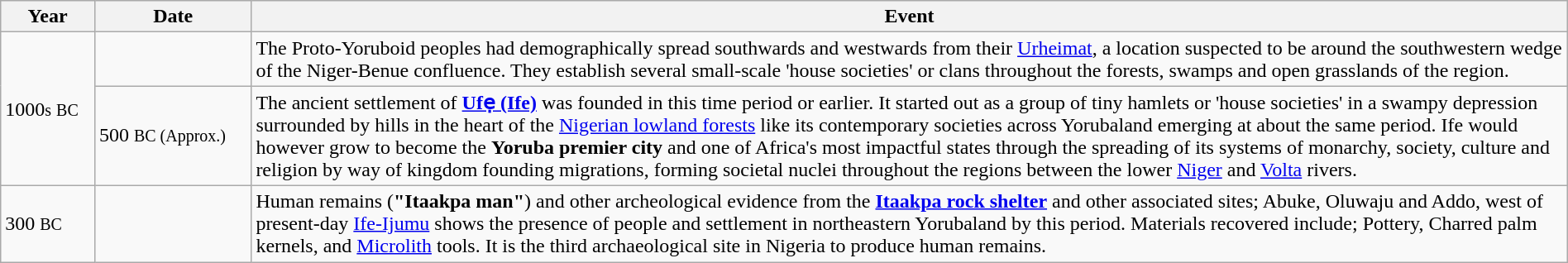<table class="wikitable" width="100%">
<tr>
<th style="width:6%">Year</th>
<th style="width:10%">Date</th>
<th>Event</th>
</tr>
<tr>
<td rowspan="2" valign="middle">1000<small>s</small> <small>BC</small></td>
<td></td>
<td>The Proto-Yoruboid peoples had demographically spread southwards and westwards from their <a href='#'>Urheimat</a>, a location suspected to be around the southwestern wedge of the Niger-Benue confluence. They establish several small-scale 'house societies' or clans throughout the forests, swamps and open grasslands of the region.</td>
</tr>
<tr>
<td>500 <small>BC (Approx.)</small></td>
<td>The ancient settlement of <strong><a href='#'>Ufẹ (Ife)</a></strong> was founded in this time period or earlier. It started out as a group of tiny hamlets or 'house societies' in a swampy depression surrounded by hills in the heart of the <a href='#'>Nigerian lowland forests</a> like its contemporary societies across Yorubaland emerging at about the same period. Ife would however grow to become the <strong>Yoruba premier city</strong> and one of Africa's most impactful states through the spreading of its systems of monarchy, society, culture and religion by way of kingdom founding migrations, forming societal nuclei throughout the regions between the lower <a href='#'>Niger</a> and <a href='#'>Volta</a> rivers.</td>
</tr>
<tr>
<td>300 <small>BC</small></td>
<td></td>
<td>Human remains (<strong>"Itaakpa man"</strong>) and other archeological evidence from the <strong><a href='#'>Itaakpa rock shelter</a></strong> and other  associated sites; Abuke, Oluwaju and Addo, west of present-day <a href='#'>Ife-Ijumu</a> shows the presence of people and settlement in northeastern Yorubaland by this period. Materials recovered include; Pottery, Charred palm kernels, and <a href='#'>Microlith</a> tools. It is the third archaeological site in Nigeria to produce human remains.</td>
</tr>
</table>
